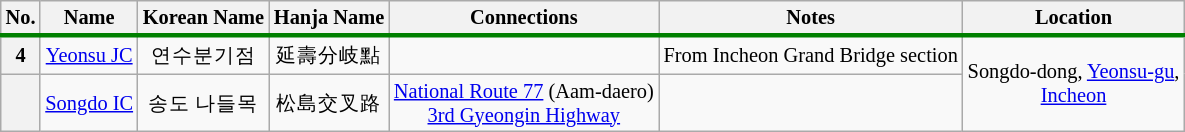<table class="wikitable" style="font-size: 85%; text-align: center;">
<tr style="border-bottom:solid 0.25em green;">
<th>No.</th>
<th>Name</th>
<th>Korean Name</th>
<th>Hanja Name</th>
<th>Connections</th>
<th>Notes</th>
<th>Location</th>
</tr>
<tr>
<th>4</th>
<td><a href='#'>Yeonsu JC</a></td>
<td>연수분기점</td>
<td>延壽分岐點</td>
<td></td>
<td>From Incheon Grand Bridge section</td>
<td rowspan="2">Songdo-dong, <a href='#'>Yeonsu-gu</a>,<br><a href='#'>Incheon</a></td>
</tr>
<tr>
<th></th>
<td><a href='#'>Songdo IC</a></td>
<td>송도 나들목</td>
<td>松島交叉路</td>
<td> <a href='#'>National Route 77</a> (Aam-daero)<br> <a href='#'>3rd Gyeongin Highway</a></td>
<td></td>
</tr>
</table>
